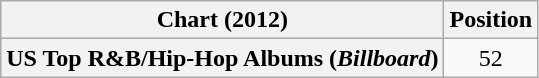<table class="wikitable plainrowheaders" style="text-align:center">
<tr>
<th scope="col">Chart (2012)</th>
<th scope="col">Position</th>
</tr>
<tr>
<th scope="row">US Top R&B/Hip-Hop Albums (<em>Billboard</em>)</th>
<td style="text-align:center;">52</td>
</tr>
</table>
